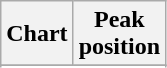<table class="wikitable sortable">
<tr>
<th>Chart</th>
<th>Peak<br>position</th>
</tr>
<tr>
</tr>
<tr>
</tr>
</table>
